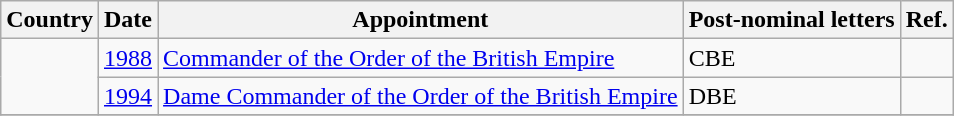<table class="wikitable">
<tr>
<th>Country</th>
<th>Date</th>
<th>Appointment</th>
<th>Post-nominal letters</th>
<th>Ref.</th>
</tr>
<tr>
<td rowspan="2"></td>
<td><a href='#'>1988</a></td>
<td><a href='#'>Commander of the Order of the British Empire</a></td>
<td>CBE</td>
<td></td>
</tr>
<tr>
<td><a href='#'>1994</a></td>
<td><a href='#'>Dame Commander of the Order of the British Empire</a></td>
<td>DBE</td>
<td></td>
</tr>
<tr>
</tr>
</table>
